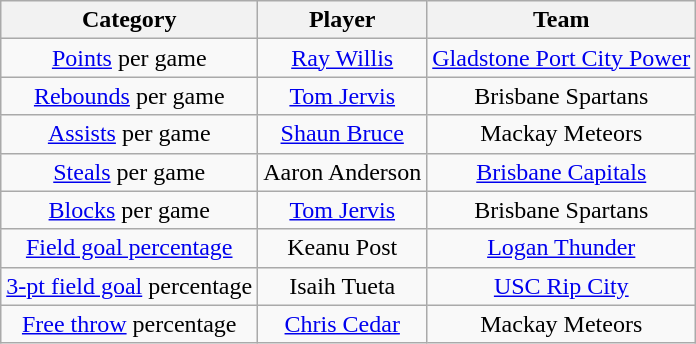<table class="wikitable" style="text-align:center">
<tr>
<th>Category</th>
<th>Player</th>
<th>Team</th>
</tr>
<tr>
<td><a href='#'>Points</a> per game</td>
<td><a href='#'>Ray Willis</a></td>
<td><a href='#'>Gladstone Port City Power</a></td>
</tr>
<tr>
<td><a href='#'>Rebounds</a> per game</td>
<td><a href='#'>Tom Jervis</a></td>
<td>Brisbane Spartans</td>
</tr>
<tr>
<td><a href='#'>Assists</a> per game</td>
<td><a href='#'>Shaun Bruce</a></td>
<td>Mackay Meteors</td>
</tr>
<tr>
<td><a href='#'>Steals</a> per game</td>
<td>Aaron Anderson</td>
<td><a href='#'>Brisbane Capitals</a></td>
</tr>
<tr>
<td><a href='#'>Blocks</a> per game</td>
<td><a href='#'>Tom Jervis</a></td>
<td>Brisbane Spartans</td>
</tr>
<tr>
<td><a href='#'>Field goal percentage</a></td>
<td>Keanu Post</td>
<td><a href='#'>Logan Thunder</a></td>
</tr>
<tr>
<td><a href='#'>3-pt field goal</a> percentage</td>
<td>Isaih Tueta</td>
<td><a href='#'>USC Rip City</a></td>
</tr>
<tr>
<td><a href='#'>Free throw</a> percentage</td>
<td><a href='#'>Chris Cedar</a></td>
<td>Mackay Meteors</td>
</tr>
</table>
